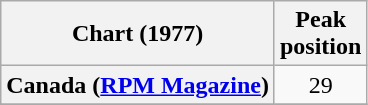<table class="wikitable sortable plainrowheaders" style="text-align:center">
<tr>
<th scope="col">Chart (1977)</th>
<th scope="col">Peak<br>position</th>
</tr>
<tr>
<th scope="row">Canada (<a href='#'>RPM Magazine</a>)</th>
<td>29</td>
</tr>
<tr>
</tr>
</table>
